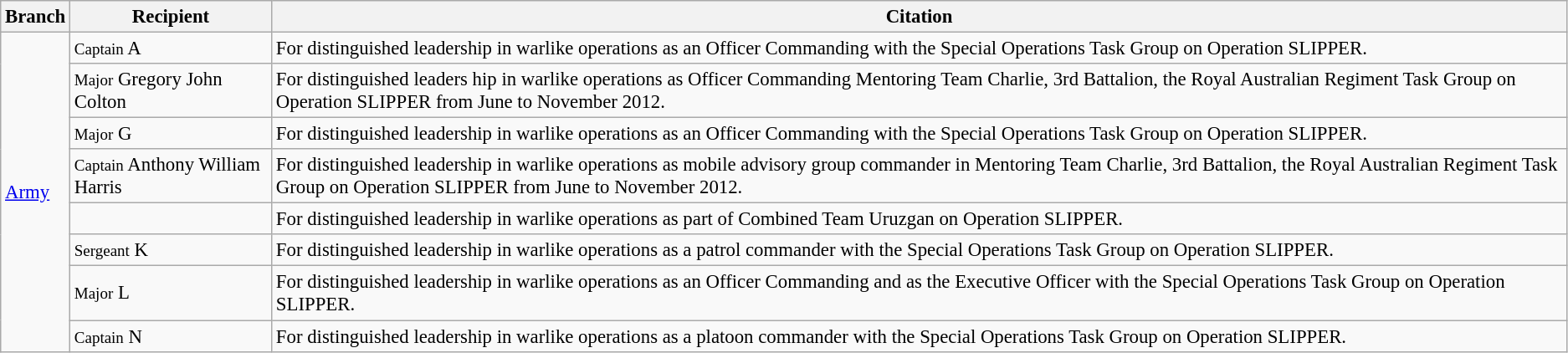<table class="wikitable" style="font-size:95%;">
<tr>
<th>Branch</th>
<th>Recipient</th>
<th>Citation</th>
</tr>
<tr>
<td rowspan="8"><a href='#'>Army</a></td>
<td><small>Captain</small> A</td>
<td>For distinguished leadership in warlike operations as an Officer Commanding with the Special Operations Task Group on Operation SLIPPER.</td>
</tr>
<tr>
<td><small>Major</small> Gregory John Colton</td>
<td>For distinguished leaders hip in warlike operations as Officer Commanding Mentoring Team Charlie, 3rd Battalion, the Royal Australian Regiment Task Group on Operation SLIPPER from June to November 2012.</td>
</tr>
<tr>
<td><small>Major</small> G</td>
<td>For distinguished leadership in warlike operations as an Officer Commanding with the Special Operations Task Group on Operation SLIPPER.</td>
</tr>
<tr>
<td><small>Captain</small> Anthony William Harris</td>
<td>For distinguished leadership in warlike operations as mobile advisory group commander in Mentoring Team Charlie, 3rd Battalion, the Royal Australian Regiment Task Group on Operation SLIPPER from June to November 2012.</td>
</tr>
<tr>
<td></td>
<td>For distinguished leadership in warlike operations as part of Combined Team Uruzgan on Operation SLIPPER.</td>
</tr>
<tr>
<td><small>Sergeant</small> K</td>
<td>For distinguished leadership in warlike operations as a patrol commander with the Special Operations Task Group on Operation SLIPPER.</td>
</tr>
<tr>
<td><small>Major</small> L</td>
<td>For distinguished leadership in warlike operations as an Officer Commanding and as the Executive Officer with the Special Operations Task Group on Operation SLIPPER.</td>
</tr>
<tr>
<td><small>Captain</small> N</td>
<td>For distinguished leadership in warlike operations as a platoon commander with the Special Operations Task Group on Operation SLIPPER.</td>
</tr>
</table>
